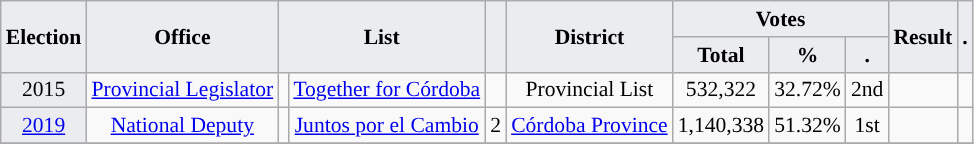<table class="wikitable" style="font-size:90%; text-align:center;">
<tr>
<th style="background-color:#EAECF0;" rowspan=2>Election</th>
<th style="background-color:#EAECF0;" rowspan=2>Office</th>
<th style="background-color:#EAECF0;" colspan=2 rowspan=2>List</th>
<th style="background-color:#EAECF0;" rowspan=2></th>
<th style="background-color:#EAECF0;" rowspan=2>District</th>
<th style="background-color:#EAECF0;" colspan=3>Votes</th>
<th style="background-color:#EAECF0;" rowspan=2>Result</th>
<th style="background-color:#EAECF0;" rowspan=2>.</th>
</tr>
<tr>
<th style="background-color:#EAECF0;">Total</th>
<th style="background-color:#EAECF0;">%</th>
<th style="background-color:#EAECF0;">.</th>
</tr>
<tr>
<td style="background-color:#EAECF0;">2015</td>
<td><a href='#'>Provincial Legislator</a></td>
<td style="background-color:"></td>
<td><a href='#'>Together for Córdoba</a></td>
<td></td>
<td>Provincial List</td>
<td>532,322</td>
<td>32.72%</td>
<td>2nd</td>
<td></td>
<td></td>
</tr>
<tr>
<td style="background-color:#EAECF0;"><a href='#'>2019</a></td>
<td><a href='#'>National Deputy</a></td>
<td style="background-color:"></td>
<td><a href='#'>Juntos por el Cambio</a></td>
<td>2</td>
<td><a href='#'>Córdoba Province</a></td>
<td>1,140,338</td>
<td>51.32%</td>
<td>1st</td>
<td></td>
<td></td>
</tr>
<tr>
</tr>
</table>
